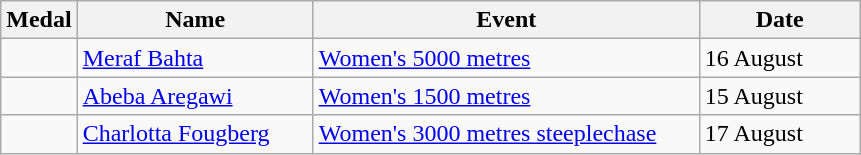<table class="wikitable sortable" style="font-size:100%">
<tr>
<th>Medal</th>
<th width=150>Name</th>
<th width=250>Event</th>
<th width=100>Date</th>
</tr>
<tr>
<td></td>
<td><a href='#'>Meraf Bahta</a></td>
<td><a href='#'>Women's 5000 metres</a></td>
<td>16 August</td>
</tr>
<tr>
<td></td>
<td><a href='#'>Abeba Aregawi</a></td>
<td><a href='#'>Women's 1500 metres</a></td>
<td>15 August</td>
</tr>
<tr>
<td></td>
<td><a href='#'>Charlotta Fougberg</a></td>
<td><a href='#'>Women's 3000 metres steeplechase</a></td>
<td>17 August</td>
</tr>
</table>
